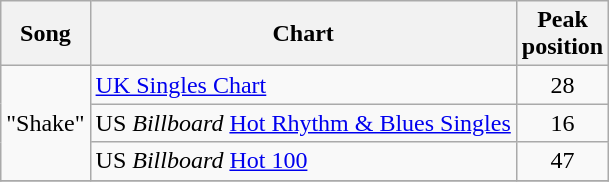<table class="wikitable">
<tr>
<th>Song</th>
<th>Chart</th>
<th>Peak <br> position</th>
</tr>
<tr>
<td rowspan=3>"Shake"</td>
<td><a href='#'>UK Singles Chart</a></td>
<td align="center">28</td>
</tr>
<tr>
<td>US <em>Billboard</em> <a href='#'>Hot Rhythm & Blues Singles</a></td>
<td align="center">16</td>
</tr>
<tr>
<td>US <em>Billboard</em> <a href='#'>Hot 100</a></td>
<td align="center">47</td>
</tr>
<tr>
</tr>
</table>
